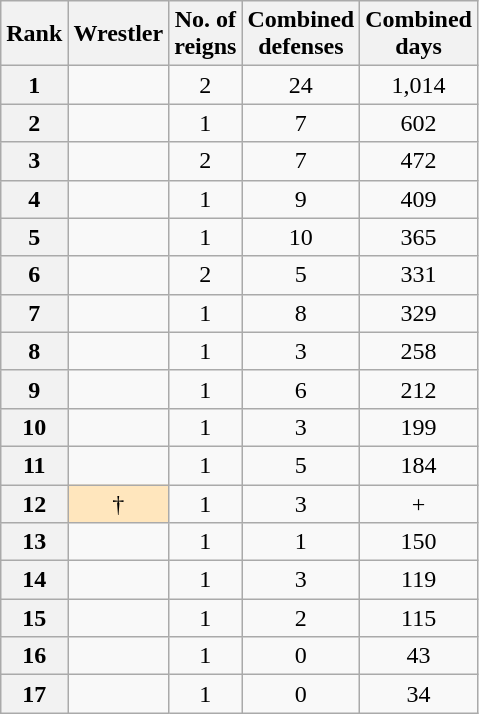<table class="wikitable sortable" style="text-align: center">
<tr>
<th>Rank</th>
<th>Wrestler</th>
<th>No. of<br>reigns</th>
<th>Combined<br>defenses</th>
<th>Combined<br>days</th>
</tr>
<tr>
<th>1</th>
<td></td>
<td>2</td>
<td>24</td>
<td>1,014</td>
</tr>
<tr>
<th>2</th>
<td></td>
<td>1</td>
<td>7</td>
<td>602</td>
</tr>
<tr>
<th>3</th>
<td></td>
<td>2</td>
<td>7</td>
<td>472</td>
</tr>
<tr>
<th>4</th>
<td></td>
<td>1</td>
<td>9</td>
<td>409</td>
</tr>
<tr>
<th>5</th>
<td></td>
<td>1</td>
<td>10</td>
<td>365</td>
</tr>
<tr>
<th>6</th>
<td></td>
<td>2</td>
<td>5</td>
<td>331</td>
</tr>
<tr>
<th>7</th>
<td></td>
<td>1</td>
<td>8</td>
<td>329</td>
</tr>
<tr>
<th>8</th>
<td></td>
<td>1</td>
<td>3</td>
<td>258</td>
</tr>
<tr>
<th>9</th>
<td></td>
<td>1</td>
<td>6</td>
<td>212</td>
</tr>
<tr>
<th>10</th>
<td></td>
<td>1</td>
<td>3</td>
<td>199</td>
</tr>
<tr>
<th>11</th>
<td></td>
<td>1</td>
<td>5</td>
<td>184</td>
</tr>
<tr>
<th>12</th>
<td style="background-color:#FFE6BD"> †</td>
<td>1</td>
<td>3</td>
<td>+</td>
</tr>
<tr>
<th>13</th>
<td></td>
<td>1</td>
<td>1</td>
<td>150</td>
</tr>
<tr>
<th>14</th>
<td></td>
<td>1</td>
<td>3</td>
<td>119</td>
</tr>
<tr>
<th>15</th>
<td></td>
<td>1</td>
<td>2</td>
<td>115</td>
</tr>
<tr>
<th>16</th>
<td></td>
<td>1</td>
<td>0</td>
<td>43</td>
</tr>
<tr>
<th>17</th>
<td></td>
<td>1</td>
<td>0</td>
<td>34</td>
</tr>
</table>
